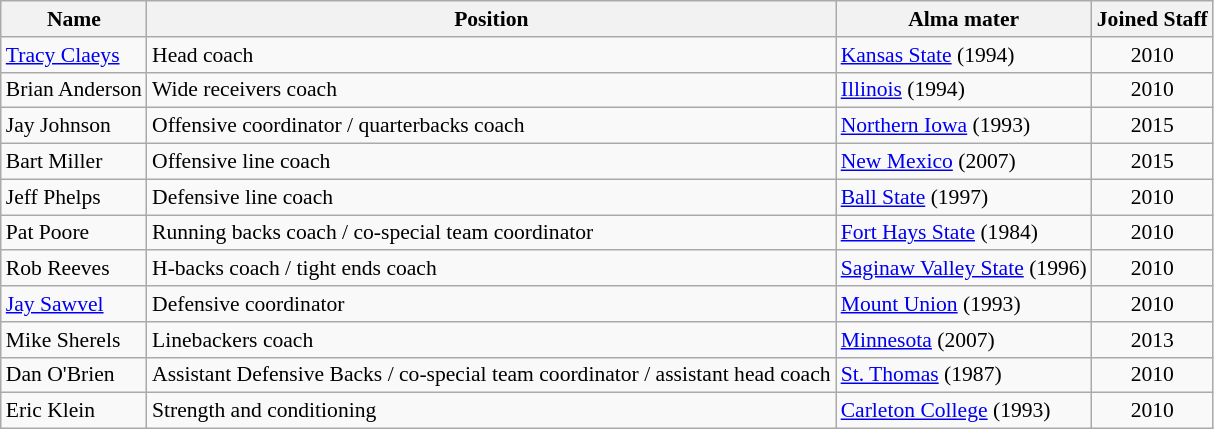<table class="wikitable" border="1" style="font-size:90%;">
<tr>
<th>Name</th>
<th>Position</th>
<th>Alma mater</th>
<th>Joined Staff</th>
</tr>
<tr>
<td><a href='#'>Tracy Claeys</a></td>
<td>Head coach</td>
<td><a href='#'>Kansas State</a> (1994)</td>
<td align=center>2010</td>
</tr>
<tr>
<td>Brian Anderson</td>
<td>Wide receivers coach</td>
<td><a href='#'>Illinois</a> (1994)</td>
<td align=center>2010</td>
</tr>
<tr>
<td>Jay Johnson</td>
<td>Offensive coordinator / quarterbacks coach</td>
<td><a href='#'>Northern Iowa</a> (1993)</td>
<td align=center>2015</td>
</tr>
<tr>
<td>Bart Miller</td>
<td>Offensive line coach</td>
<td><a href='#'>New Mexico</a> (2007)</td>
<td align=center>2015</td>
</tr>
<tr>
<td>Jeff Phelps</td>
<td>Defensive line coach</td>
<td><a href='#'>Ball State</a> (1997)</td>
<td align=center>2010</td>
</tr>
<tr>
<td>Pat Poore</td>
<td>Running backs coach / co-special team coordinator</td>
<td><a href='#'>Fort Hays State</a> (1984)</td>
<td align=center>2010</td>
</tr>
<tr>
<td>Rob Reeves</td>
<td>H-backs coach / tight ends coach</td>
<td><a href='#'>Saginaw Valley State</a> (1996)</td>
<td align=center>2010</td>
</tr>
<tr>
<td><a href='#'>Jay Sawvel</a></td>
<td>Defensive coordinator</td>
<td><a href='#'>Mount Union</a> (1993)</td>
<td align=center>2010</td>
</tr>
<tr>
<td>Mike Sherels</td>
<td>Linebackers coach</td>
<td><a href='#'>Minnesota</a> (2007)</td>
<td align=center>2013</td>
</tr>
<tr>
<td>Dan O'Brien</td>
<td>Assistant Defensive Backs / co-special team coordinator / assistant head coach</td>
<td><a href='#'>St. Thomas</a> (1987)</td>
<td align=center>2010</td>
</tr>
<tr>
<td>Eric Klein</td>
<td>Strength and conditioning</td>
<td><a href='#'>Carleton College</a> (1993)</td>
<td align=center>2010</td>
</tr>
</table>
